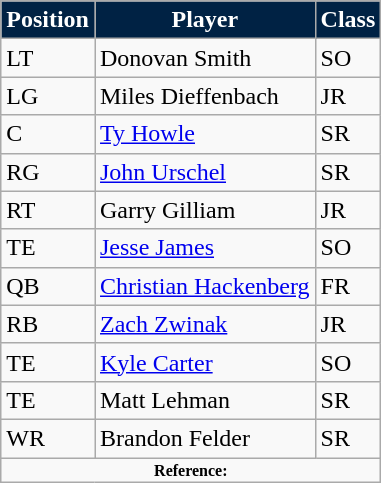<table class="wikitable">
<tr>
<th style="background:#024; color:#fff;">Position</th>
<th style="background:#024; color:#fff;">Player</th>
<th style="background:#024; color:#fff;">Class</th>
</tr>
<tr>
<td>LT</td>
<td>Donovan Smith</td>
<td>SO</td>
</tr>
<tr>
<td>LG</td>
<td>Miles Dieffenbach</td>
<td>JR</td>
</tr>
<tr>
<td>C</td>
<td><a href='#'>Ty Howle</a></td>
<td>SR</td>
</tr>
<tr>
<td>RG</td>
<td><a href='#'>John Urschel</a></td>
<td>SR</td>
</tr>
<tr>
<td>RT</td>
<td>Garry Gilliam</td>
<td>JR</td>
</tr>
<tr>
<td>TE</td>
<td><a href='#'>Jesse James</a></td>
<td>SO</td>
</tr>
<tr>
<td>QB</td>
<td><a href='#'>Christian Hackenberg</a></td>
<td>FR</td>
</tr>
<tr>
<td>RB</td>
<td><a href='#'>Zach Zwinak</a></td>
<td>JR</td>
</tr>
<tr>
<td>TE</td>
<td><a href='#'>Kyle Carter</a></td>
<td>SO</td>
</tr>
<tr>
<td>TE</td>
<td>Matt Lehman</td>
<td>SR</td>
</tr>
<tr>
<td>WR</td>
<td>Brandon Felder</td>
<td>SR</td>
</tr>
<tr>
<td colspan="3"  style="font-size:8pt; text-align:center;"><strong>Reference:</strong></td>
</tr>
</table>
